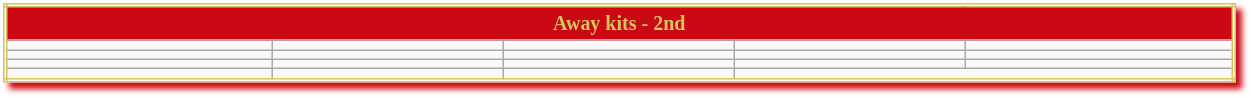<table class="wikitable mw-collapsible mw-collapsed" style="width:65%; font-size:smaller; border:double #D5C460; box-shadow:4px 4px 4px #CA0915;">
<tr style="text-align:center; background-color:#CA0915; color:#D5C460; font-weight:bold;">
<td colspan=5>Away kits - 2nd</td>
</tr>
<tr>
<td></td>
<td></td>
<td></td>
<td></td>
<td></td>
</tr>
<tr>
<td></td>
<td></td>
<td></td>
<td></td>
<td></td>
</tr>
<tr>
<td></td>
<td></td>
<td></td>
<td></td>
<td></td>
</tr>
<tr>
<td></td>
<td></td>
<td></td>
</tr>
</table>
